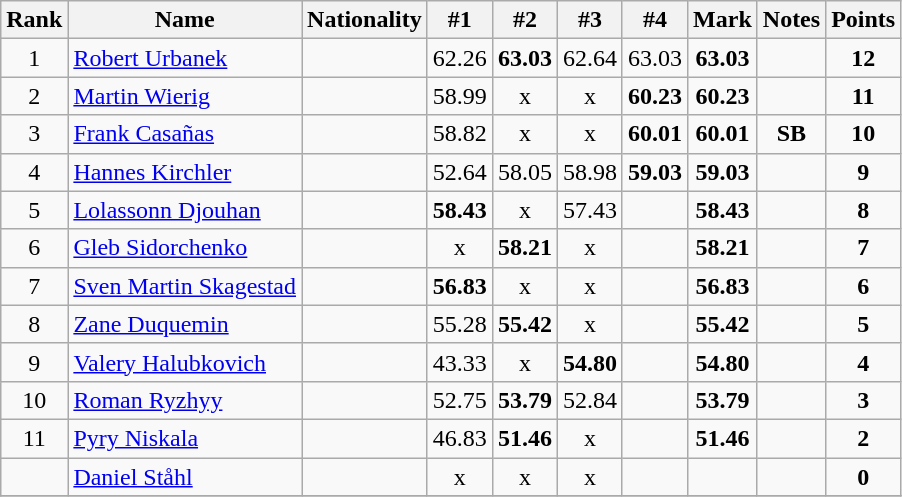<table class="wikitable sortable" style="text-align:center">
<tr>
<th>Rank</th>
<th>Name</th>
<th>Nationality</th>
<th>#1</th>
<th>#2</th>
<th>#3</th>
<th>#4</th>
<th>Mark</th>
<th>Notes</th>
<th>Points</th>
</tr>
<tr>
<td>1</td>
<td align=left><a href='#'>Robert Urbanek</a></td>
<td align=left></td>
<td>62.26</td>
<td><strong>63.03</strong></td>
<td>62.64</td>
<td>63.03</td>
<td><strong>63.03</strong></td>
<td></td>
<td><strong>12</strong></td>
</tr>
<tr>
<td>2</td>
<td align=left><a href='#'>Martin Wierig</a></td>
<td align=left></td>
<td>58.99</td>
<td>x</td>
<td>x</td>
<td><strong>60.23</strong></td>
<td><strong>60.23</strong></td>
<td></td>
<td><strong>11</strong></td>
</tr>
<tr>
<td>3</td>
<td align=left><a href='#'>Frank Casañas</a></td>
<td align=left></td>
<td>58.82</td>
<td>x</td>
<td>x</td>
<td><strong>60.01</strong></td>
<td><strong>60.01</strong></td>
<td><strong>SB </strong></td>
<td><strong>10</strong></td>
</tr>
<tr>
<td>4</td>
<td align=left><a href='#'>Hannes Kirchler</a></td>
<td align=left></td>
<td>52.64</td>
<td>58.05</td>
<td>58.98</td>
<td><strong>59.03</strong></td>
<td><strong>59.03</strong></td>
<td></td>
<td><strong>9</strong></td>
</tr>
<tr>
<td>5</td>
<td align=left><a href='#'>Lolassonn Djouhan</a></td>
<td align=left></td>
<td><strong>58.43</strong></td>
<td>x</td>
<td>57.43</td>
<td></td>
<td><strong>58.43</strong></td>
<td></td>
<td><strong>8</strong></td>
</tr>
<tr>
<td>6</td>
<td align=left><a href='#'>Gleb Sidorchenko</a></td>
<td align=left></td>
<td>x</td>
<td><strong>58.21</strong></td>
<td>x</td>
<td></td>
<td><strong>58.21</strong></td>
<td></td>
<td><strong>7</strong></td>
</tr>
<tr>
<td>7</td>
<td align=left><a href='#'>Sven Martin Skagestad</a></td>
<td align=left></td>
<td><strong>56.83</strong></td>
<td>x</td>
<td>x</td>
<td></td>
<td><strong>56.83</strong></td>
<td></td>
<td><strong>6</strong></td>
</tr>
<tr>
<td>8</td>
<td align=left><a href='#'>Zane Duquemin</a></td>
<td align=left></td>
<td>55.28</td>
<td><strong>55.42</strong></td>
<td>x</td>
<td></td>
<td><strong>55.42</strong></td>
<td></td>
<td><strong>5</strong></td>
</tr>
<tr>
<td>9</td>
<td align=left><a href='#'>Valery Halubkovich</a></td>
<td align=left></td>
<td>43.33</td>
<td>x</td>
<td><strong>54.80</strong></td>
<td></td>
<td><strong>54.80</strong></td>
<td></td>
<td><strong>4</strong></td>
</tr>
<tr>
<td>10</td>
<td align=left><a href='#'>Roman Ryzhyy</a></td>
<td align=left></td>
<td>52.75</td>
<td><strong>53.79</strong></td>
<td>52.84</td>
<td></td>
<td><strong>53.79</strong></td>
<td></td>
<td><strong>3</strong></td>
</tr>
<tr>
<td>11</td>
<td align=left><a href='#'>Pyry Niskala</a></td>
<td align=left></td>
<td>46.83</td>
<td><strong>51.46</strong></td>
<td>x</td>
<td></td>
<td><strong>51.46</strong></td>
<td></td>
<td><strong>2</strong></td>
</tr>
<tr>
<td></td>
<td align=left><a href='#'>Daniel Ståhl</a></td>
<td align=left></td>
<td>x</td>
<td>x</td>
<td>x</td>
<td></td>
<td><strong></strong></td>
<td></td>
<td><strong>0</strong></td>
</tr>
<tr>
</tr>
</table>
